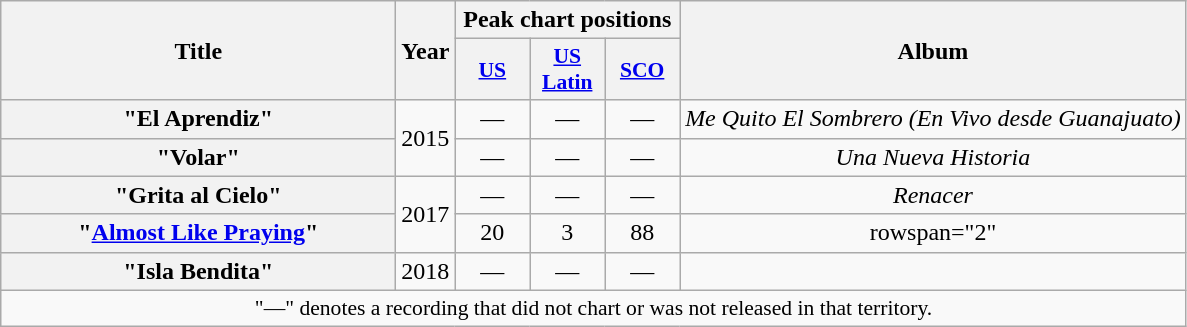<table class="wikitable plainrowheaders" style="text-align:center;">
<tr>
<th scope="col" rowspan="2" style="width:16em;">Title</th>
<th scope="col" rowspan="2">Year</th>
<th scope="col" colspan="3">Peak chart positions</th>
<th scope="col" rowspan="2">Album</th>
</tr>
<tr>
<th scope="col" style="width:3em;font-size:90%;"><a href='#'>US</a><br></th>
<th scope="col" style="width:3em;font-size:90%;"><a href='#'>US<br>Latin</a><br></th>
<th scope="col" style="width:3em;font-size:90%;"><a href='#'>SCO</a><br></th>
</tr>
<tr>
<th scope="row">"El Aprendiz"<br></th>
<td rowspan="2">2015</td>
<td>—</td>
<td>—</td>
<td>—</td>
<td><em>Me Quito El Sombrero (En Vivo desde Guanajuato)</em></td>
</tr>
<tr>
<th scope="row">"Volar"<br></th>
<td>—</td>
<td>—</td>
<td>—</td>
<td><em>Una Nueva Historia</em></td>
</tr>
<tr>
<th scope="row">"Grita al Cielo"<br></th>
<td rowspan="2">2017</td>
<td>—</td>
<td>—</td>
<td>—</td>
<td><em>Renacer</em></td>
</tr>
<tr>
<th scope="row">"<a href='#'>Almost Like Praying</a>"<br></th>
<td>20</td>
<td>3</td>
<td>88</td>
<td>rowspan="2" </td>
</tr>
<tr>
<th scope="row">"Isla Bendita"<br></th>
<td>2018</td>
<td>—</td>
<td>—</td>
<td>—</td>
</tr>
<tr>
<td colspan="14" style="font-size:90%">"—" denotes a recording that did not chart or was not released in that territory.</td>
</tr>
</table>
